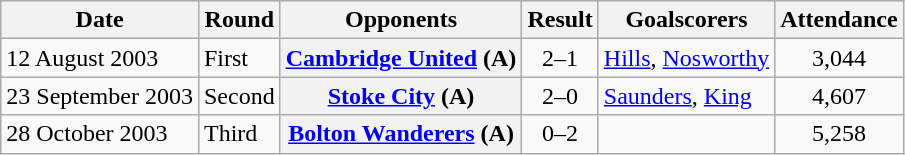<table class="wikitable plainrowheaders sortable">
<tr>
<th scope=col>Date</th>
<th scope=col>Round</th>
<th scope=col>Opponents</th>
<th scope=col>Result</th>
<th scope=col class=unsortable>Goalscorers</th>
<th scope=col>Attendance</th>
</tr>
<tr>
<td>12 August 2003</td>
<td>First</td>
<th scope=row><a href='#'>Cambridge United</a> (A)</th>
<td align=center>2–1</td>
<td><a href='#'>Hills</a>, <a href='#'>Nosworthy</a></td>
<td align=center>3,044</td>
</tr>
<tr>
<td>23 September 2003</td>
<td>Second</td>
<th scope=row><a href='#'>Stoke City</a> (A)</th>
<td align=center>2–0</td>
<td><a href='#'>Saunders</a>, <a href='#'>King</a></td>
<td align=center>4,607</td>
</tr>
<tr>
<td>28 October 2003</td>
<td>Third</td>
<th scope=row><a href='#'>Bolton Wanderers</a> (A)</th>
<td align=center>0–2</td>
<td></td>
<td align=center>5,258</td>
</tr>
</table>
